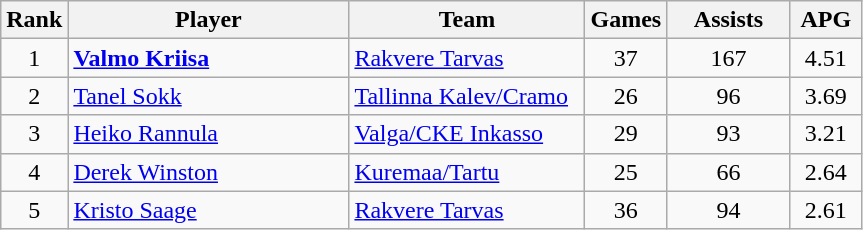<table class="wikitable sortable" style="text-align: center;">
<tr>
<th>Rank</th>
<th width=180>Player</th>
<th width=150>Team</th>
<th>Games</th>
<th width=75>Assists</th>
<th width=40>APG</th>
</tr>
<tr>
<td>1</td>
<td align="left"> <strong><a href='#'>Valmo Kriisa</a></strong></td>
<td align="left"><a href='#'>Rakvere Tarvas</a></td>
<td>37</td>
<td>167</td>
<td>4.51</td>
</tr>
<tr>
<td>2</td>
<td align="left"> <a href='#'>Tanel Sokk</a></td>
<td align="left"><a href='#'>Tallinna Kalev/Cramo</a></td>
<td>26</td>
<td>96</td>
<td>3.69</td>
</tr>
<tr>
<td>3</td>
<td align="left"> <a href='#'>Heiko Rannula</a></td>
<td align="left"><a href='#'>Valga/CKE Inkasso</a></td>
<td>29</td>
<td>93</td>
<td>3.21</td>
</tr>
<tr>
<td>4</td>
<td align="left"> <a href='#'>Derek Winston</a></td>
<td align="left"><a href='#'>Kuremaa/Tartu</a></td>
<td>25</td>
<td>66</td>
<td>2.64</td>
</tr>
<tr>
<td>5</td>
<td align="left"> <a href='#'>Kristo Saage</a></td>
<td align="left"><a href='#'>Rakvere Tarvas</a></td>
<td>36</td>
<td>94</td>
<td>2.61</td>
</tr>
</table>
